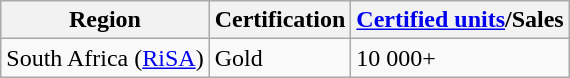<table class="wikitable">
<tr>
<th>Region</th>
<th>Certification</th>
<th><a href='#'>Certified units</a>/Sales</th>
</tr>
<tr>
<td>South Africa (<a href='#'>RiSA</a>)</td>
<td>Gold</td>
<td>10 000+</td>
</tr>
</table>
